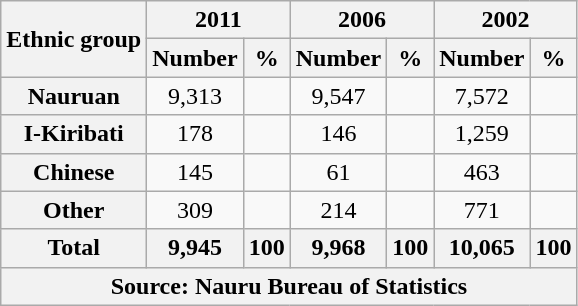<table class="wikitable sortable" style="text-align:center;">
<tr>
<th scope="col" rowspan="2">Ethnic group</th>
<th scope="col" colspan="2">2011</th>
<th scope="col" colspan="2">2006</th>
<th scope="col" colspan="2">2002</th>
</tr>
<tr>
<th scope="col">Number</th>
<th scope="col">%</th>
<th scope="col">Number</th>
<th scope="col">%</th>
<th scope="col">Number</th>
<th scope="col">%</th>
</tr>
<tr>
<th scope="row">Nauruan</th>
<td>9,313</td>
<td></td>
<td>9,547</td>
<td></td>
<td>7,572</td>
<td></td>
</tr>
<tr>
<th scope="row">I-Kiribati</th>
<td>178</td>
<td></td>
<td>146</td>
<td></td>
<td>1,259</td>
<td></td>
</tr>
<tr>
<th scope="row">Chinese</th>
<td>145</td>
<td></td>
<td>61</td>
<td></td>
<td>463</td>
<td></td>
</tr>
<tr>
<th scope="row">Other</th>
<td>309</td>
<td></td>
<td>214</td>
<td></td>
<td>771</td>
<td></td>
</tr>
<tr>
<th scope="row">Total</th>
<th>9,945</th>
<th>100</th>
<th>9,968</th>
<th>100</th>
<th>10,065</th>
<th>100</th>
</tr>
<tr>
<th colspan="7">Source: Nauru Bureau of Statistics</th>
</tr>
</table>
